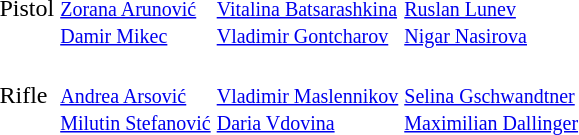<table>
<tr>
<td>Pistol</td>
<td><small><br><a href='#'>Zorana Arunović</a><br><a href='#'>Damir Mikec</a></small></td>
<td><small><br><a href='#'>Vitalina Batsarashkina</a><br><a href='#'>Vladimir Gontcharov</a></small></td>
<td><small><br><a href='#'>Ruslan Lunev</a><br><a href='#'>Nigar Nasirova</a></small></td>
</tr>
<tr>
<td>Rifle</td>
<td><small><br><a href='#'>Andrea Arsović</a><br><a href='#'>Milutin Stefanović</a></small></td>
<td><small><br><a href='#'>Vladimir Maslennikov</a><br><a href='#'>Daria Vdovina</a></small></td>
<td><small><br><a href='#'>Selina Gschwandtner</a><br><a href='#'>Maximilian Dallinger</a></small></td>
</tr>
</table>
